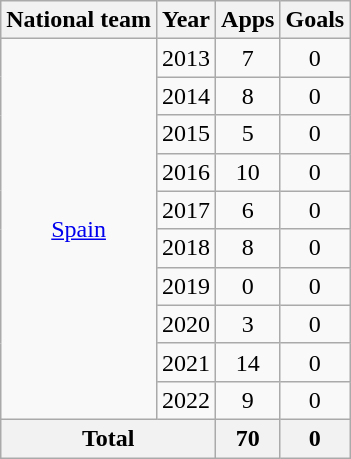<table class="wikitable" style="text-align:center">
<tr>
<th>National team</th>
<th>Year</th>
<th>Apps</th>
<th>Goals</th>
</tr>
<tr>
<td rowspan="10"><a href='#'>Spain</a></td>
<td>2013</td>
<td>7</td>
<td>0</td>
</tr>
<tr>
<td>2014</td>
<td>8</td>
<td>0</td>
</tr>
<tr>
<td>2015</td>
<td>5</td>
<td>0</td>
</tr>
<tr>
<td>2016</td>
<td>10</td>
<td>0</td>
</tr>
<tr>
<td>2017</td>
<td>6</td>
<td>0</td>
</tr>
<tr>
<td>2018</td>
<td>8</td>
<td>0</td>
</tr>
<tr>
<td>2019</td>
<td>0</td>
<td>0</td>
</tr>
<tr>
<td>2020</td>
<td>3</td>
<td>0</td>
</tr>
<tr>
<td>2021</td>
<td>14</td>
<td>0</td>
</tr>
<tr>
<td>2022</td>
<td>9</td>
<td>0</td>
</tr>
<tr>
<th colspan="2">Total</th>
<th>70</th>
<th>0</th>
</tr>
</table>
